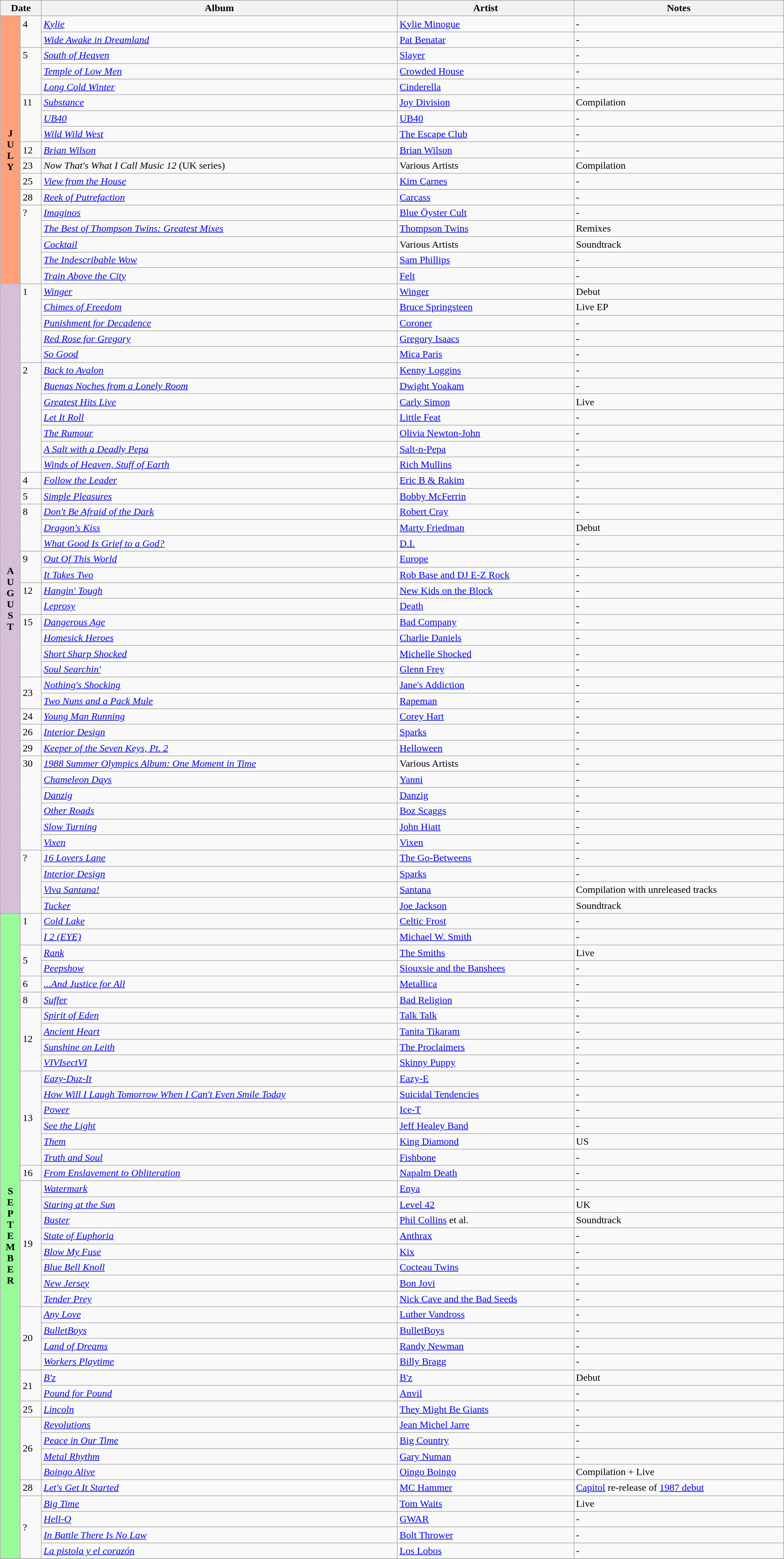<table class="wikitable" width="100%">
<tr>
<th colspan="2">Date</th>
<th>Album</th>
<th>Artist</th>
<th>Notes</th>
</tr>
<tr>
<td rowspan="17" valign="center" align="center" style="background:#FFA07A; textcolor:#000;"><strong>J<br>U<br>L<br>Y</strong></td>
<td rowspan="2" style="vertical-align:top;">4</td>
<td><em><a href='#'>Kylie</a></em></td>
<td><a href='#'>Kylie Minogue</a></td>
<td>-</td>
</tr>
<tr>
<td><em><a href='#'>Wide Awake in Dreamland</a></em></td>
<td><a href='#'>Pat Benatar</a></td>
<td>-</td>
</tr>
<tr>
<td rowspan="3" style="vertical-align:top;">5</td>
<td><em><a href='#'>South of Heaven</a></em></td>
<td><a href='#'>Slayer</a></td>
<td>-</td>
</tr>
<tr>
<td><em><a href='#'>Temple of Low Men</a></em></td>
<td><a href='#'>Crowded House</a></td>
<td>-</td>
</tr>
<tr>
<td><em><a href='#'>Long Cold Winter</a></em></td>
<td><a href='#'>Cinderella</a></td>
<td>-</td>
</tr>
<tr>
<td rowspan="3" style="vertical-align:top;">11</td>
<td><em><a href='#'>Substance</a></em></td>
<td><a href='#'>Joy Division</a></td>
<td>Compilation</td>
</tr>
<tr>
<td><em><a href='#'>UB40</a></em></td>
<td><a href='#'>UB40</a></td>
<td>-</td>
</tr>
<tr>
<td><em><a href='#'>Wild Wild West</a></em></td>
<td><a href='#'>The Escape Club</a></td>
<td>-</td>
</tr>
<tr>
<td style="vertical-align:top;">12</td>
<td><em><a href='#'>Brian Wilson</a></em></td>
<td><a href='#'>Brian Wilson</a></td>
<td>-</td>
</tr>
<tr>
<td style="vertical-align:top;">23</td>
<td><em>Now That's What I Call Music 12</em> (UK series)</td>
<td>Various Artists</td>
<td>Compilation</td>
</tr>
<tr>
<td style="vertical-align:top;">25</td>
<td><em><a href='#'>View from the House</a></em></td>
<td><a href='#'>Kim Carnes</a></td>
<td>-</td>
</tr>
<tr>
<td style="vertical-align:top;">28</td>
<td><em><a href='#'>Reek of Putrefaction</a></em></td>
<td><a href='#'>Carcass</a></td>
<td>-</td>
</tr>
<tr>
<td rowspan="5" style="vertical-align:top;">?</td>
<td><em><a href='#'>Imaginos</a></em></td>
<td><a href='#'>Blue Öyster Cult</a></td>
<td>-</td>
</tr>
<tr>
<td><em><a href='#'>The Best of Thompson Twins: Greatest Mixes</a></em></td>
<td><a href='#'>Thompson Twins</a></td>
<td>Remixes</td>
</tr>
<tr>
<td><em><a href='#'>Cocktail</a></em></td>
<td>Various Artists</td>
<td>Soundtrack</td>
</tr>
<tr>
<td><em><a href='#'>The Indescribable Wow</a></em></td>
<td><a href='#'>Sam Phillips</a></td>
<td>-</td>
</tr>
<tr>
<td><em><a href='#'>Train Above the City</a></em></td>
<td><a href='#'>Felt</a></td>
<td>-</td>
</tr>
<tr>
<td rowspan="40" style="background:#D8BFD8; textcolor:#000;" valign="center" align="center"><strong>A<br>U<br>G<br>U<br>S<br>T</strong></td>
<td rowspan="5" style="vertical-align:top;">1</td>
<td><em><a href='#'>Winger</a></em></td>
<td><a href='#'>Winger</a></td>
<td>Debut</td>
</tr>
<tr>
<td><em><a href='#'>Chimes of Freedom</a></em></td>
<td><a href='#'>Bruce Springsteen</a></td>
<td>Live EP</td>
</tr>
<tr>
<td><em><a href='#'>Punishment for Decadence</a></em></td>
<td><a href='#'>Coroner</a></td>
<td>-</td>
</tr>
<tr>
<td><em><a href='#'>Red Rose for Gregory</a></em></td>
<td><a href='#'>Gregory Isaacs</a></td>
<td>-</td>
</tr>
<tr>
<td><em><a href='#'>So Good</a></em></td>
<td><a href='#'>Mica Paris</a></td>
<td>-</td>
</tr>
<tr>
<td rowspan="7" style="vertical-align:top;">2</td>
<td><em><a href='#'>Back to Avalon</a></em></td>
<td><a href='#'>Kenny Loggins</a></td>
<td>-</td>
</tr>
<tr>
<td><em><a href='#'>Buenas Noches from a Lonely Room</a></em></td>
<td><a href='#'>Dwight Yoakam</a></td>
<td>-</td>
</tr>
<tr>
<td><em><a href='#'>Greatest Hits Live</a></em></td>
<td><a href='#'>Carly Simon</a></td>
<td>Live</td>
</tr>
<tr>
<td><em><a href='#'>Let It Roll</a></em></td>
<td><a href='#'>Little Feat</a></td>
<td>-</td>
</tr>
<tr>
<td><em><a href='#'>The Rumour</a></em></td>
<td><a href='#'>Olivia Newton-John</a></td>
<td>-</td>
</tr>
<tr>
<td><em><a href='#'>A Salt with a Deadly Pepa</a></em></td>
<td><a href='#'>Salt-n-Pepa</a></td>
<td>-</td>
</tr>
<tr>
<td><em><a href='#'>Winds of Heaven, Stuff of Earth</a></em></td>
<td><a href='#'>Rich Mullins</a></td>
<td>-</td>
</tr>
<tr>
<td style="vertical-align:top;">4</td>
<td><em><a href='#'>Follow the Leader</a></em></td>
<td><a href='#'>Eric B & Rakim</a></td>
<td>-</td>
</tr>
<tr>
<td style="vertical-align:top;">5</td>
<td><em><a href='#'>Simple Pleasures</a></em></td>
<td><a href='#'>Bobby McFerrin</a></td>
<td>-</td>
</tr>
<tr>
<td rowspan="3" style="vertical-align:top;">8</td>
<td><em><a href='#'>Don't Be Afraid of the Dark</a></em></td>
<td><a href='#'>Robert Cray</a></td>
<td>-</td>
</tr>
<tr>
<td><em><a href='#'>Dragon's Kiss</a></em></td>
<td><a href='#'>Marty Friedman</a></td>
<td>Debut</td>
</tr>
<tr>
<td><em><a href='#'>What Good Is Grief to a God?</a></em></td>
<td><a href='#'>D.I.</a></td>
<td>-</td>
</tr>
<tr>
<td rowspan="2" style="vertical-align:top;">9</td>
<td><em><a href='#'>Out Of This World</a></em></td>
<td><a href='#'>Europe</a></td>
<td>-</td>
</tr>
<tr>
<td><em><a href='#'>It Takes Two</a></em></td>
<td><a href='#'>Rob Base and DJ E-Z Rock</a></td>
<td>-</td>
</tr>
<tr>
<td rowspan="2" style="vertical-align:top;">12</td>
<td><em><a href='#'>Hangin' Tough</a></em></td>
<td><a href='#'>New Kids on the Block</a></td>
<td>-</td>
</tr>
<tr>
<td><em><a href='#'>Leprosy</a></em></td>
<td><a href='#'>Death</a></td>
<td>-</td>
</tr>
<tr>
<td rowspan="4" style="vertical-align:top;">15</td>
<td style="vertical-align:top;"><em><a href='#'>Dangerous Age</a></em></td>
<td><a href='#'>Bad Company</a></td>
<td>-</td>
</tr>
<tr>
<td><em><a href='#'>Homesick Heroes</a></em></td>
<td><a href='#'>Charlie Daniels</a></td>
<td>-</td>
</tr>
<tr>
<td><em><a href='#'>Short Sharp Shocked</a></em></td>
<td><a href='#'>Michelle Shocked</a></td>
<td>-</td>
</tr>
<tr>
<td><em><a href='#'>Soul Searchin'</a></em></td>
<td><a href='#'>Glenn Frey</a></td>
<td>-</td>
</tr>
<tr>
<td rowspan="2">23</td>
<td><em><a href='#'>Nothing's Shocking</a></em></td>
<td><a href='#'>Jane's Addiction</a></td>
<td>-</td>
</tr>
<tr>
<td><em><a href='#'>Two Nuns and a Pack Mule</a></em></td>
<td><a href='#'>Rapeman</a></td>
<td>-</td>
</tr>
<tr>
<td style="vertical-align:top;">24</td>
<td><em><a href='#'>Young Man Running</a></em></td>
<td><a href='#'>Corey Hart</a></td>
<td>-</td>
</tr>
<tr>
<td style="vertical-align:top;">26</td>
<td><em><a href='#'>Interior Design</a></em></td>
<td><a href='#'>Sparks</a></td>
<td>-</td>
</tr>
<tr>
<td style="vertical-align:top;">29</td>
<td><em><a href='#'>Keeper of the Seven Keys, Pt. 2</a></em></td>
<td><a href='#'>Helloween</a></td>
<td>-</td>
</tr>
<tr>
<td rowspan="6" style="vertical-align:top;">30</td>
<td><em><a href='#'>1988 Summer Olympics Album: One Moment in Time</a></em></td>
<td>Various Artists</td>
<td>-</td>
</tr>
<tr>
<td><em><a href='#'>Chameleon Days</a></em></td>
<td><a href='#'>Yanni</a></td>
<td>-</td>
</tr>
<tr>
<td><em><a href='#'>Danzig</a></em></td>
<td><a href='#'>Danzig</a></td>
<td>-</td>
</tr>
<tr>
<td><em><a href='#'>Other Roads</a></em></td>
<td><a href='#'>Boz Scaggs</a></td>
<td>-</td>
</tr>
<tr>
<td><em><a href='#'>Slow Turning</a></em></td>
<td><a href='#'>John Hiatt</a></td>
<td>-</td>
</tr>
<tr>
<td><em><a href='#'>Vixen</a></em></td>
<td><a href='#'>Vixen</a></td>
<td>-</td>
</tr>
<tr>
<td rowspan="4" style="vertical-align:top;">?</td>
<td><em><a href='#'>16 Lovers Lane</a></em></td>
<td><a href='#'>The Go-Betweens</a></td>
<td>-</td>
</tr>
<tr>
<td><em><a href='#'>Interior Design</a></em></td>
<td><a href='#'>Sparks</a></td>
<td>-</td>
</tr>
<tr>
<td><em><a href='#'>Viva Santana!</a></em></td>
<td><a href='#'>Santana</a></td>
<td>Compilation with unreleased tracks</td>
</tr>
<tr>
<td><em><a href='#'>Tucker</a></em></td>
<td><a href='#'>Joe Jackson</a></td>
<td>Soundtrack</td>
</tr>
<tr>
<td rowspan="41" style="background:#98FB98; textcolor:#000;" valign="center" align="center"><strong>S<br>E<br>P<br>T<br>E<br>M<br>B<br>E<br>R</strong></td>
<td rowspan="2" style="vertical-align:top;">1</td>
<td><em><a href='#'>Cold Lake</a></em></td>
<td><a href='#'>Celtic Frost</a></td>
<td>-</td>
</tr>
<tr>
<td><em><a href='#'>I 2 (EYE)</a></em></td>
<td><a href='#'>Michael W. Smith</a></td>
<td>-</td>
</tr>
<tr>
<td rowspan="2">5</td>
<td><em><a href='#'>Rank</a></em></td>
<td><a href='#'>The Smiths</a></td>
<td>Live</td>
</tr>
<tr>
<td><em><a href='#'>Peepshow</a></em></td>
<td><a href='#'>Siouxsie and the Banshees</a></td>
<td>-</td>
</tr>
<tr>
<td rowspan="1">6</td>
<td><em><a href='#'>...And Justice for All</a></em></td>
<td><a href='#'>Metallica</a></td>
<td>-</td>
</tr>
<tr>
<td rowspan="1">8</td>
<td><em><a href='#'>Suffer</a></em></td>
<td><a href='#'>Bad Religion</a></td>
<td>-</td>
</tr>
<tr>
<td rowspan="4">12</td>
<td><em><a href='#'>Spirit of Eden</a></em></td>
<td><a href='#'>Talk Talk</a></td>
<td>-</td>
</tr>
<tr>
<td><em><a href='#'>Ancient Heart</a></em></td>
<td><a href='#'>Tanita Tikaram</a></td>
<td>-</td>
</tr>
<tr>
<td><em><a href='#'>Sunshine on Leith</a></em></td>
<td><a href='#'>The Proclaimers</a></td>
<td>-</td>
</tr>
<tr>
<td><em><a href='#'>VIVIsectVI</a></em></td>
<td><a href='#'>Skinny Puppy</a></td>
<td>-</td>
</tr>
<tr>
<td rowspan="6">13</td>
<td><em><a href='#'>Eazy-Duz-It</a></em></td>
<td><a href='#'>Eazy-E</a></td>
<td>-</td>
</tr>
<tr>
<td><em><a href='#'>How Will I Laugh Tomorrow When I Can't Even Smile Today</a></em></td>
<td><a href='#'>Suicidal Tendencies</a></td>
<td>-</td>
</tr>
<tr>
<td><em><a href='#'>Power</a></em></td>
<td><a href='#'>Ice-T</a></td>
<td>-</td>
</tr>
<tr>
<td><em><a href='#'>See the Light</a></em></td>
<td><a href='#'>Jeff Healey Band</a></td>
<td>-</td>
</tr>
<tr>
<td><em><a href='#'>Them</a></em></td>
<td><a href='#'>King Diamond</a></td>
<td>US</td>
</tr>
<tr>
<td><em><a href='#'>Truth and Soul</a></em></td>
<td><a href='#'>Fishbone</a></td>
<td>-</td>
</tr>
<tr>
<td rowspan="1">16</td>
<td><em><a href='#'>From Enslavement to Obliteration</a></em></td>
<td><a href='#'>Napalm Death</a></td>
<td>-</td>
</tr>
<tr>
<td rowspan="8">19</td>
<td><em><a href='#'>Watermark</a></em></td>
<td><a href='#'>Enya</a></td>
<td>-</td>
</tr>
<tr>
<td><em><a href='#'>Staring at the Sun</a></em></td>
<td><a href='#'>Level 42</a></td>
<td>UK</td>
</tr>
<tr>
<td><em><a href='#'>Buster</a></em></td>
<td><a href='#'>Phil Collins</a> et al.</td>
<td>Soundtrack</td>
</tr>
<tr>
<td><em><a href='#'>State of Euphoria</a></em></td>
<td><a href='#'>Anthrax</a></td>
<td>-</td>
</tr>
<tr>
<td><em><a href='#'>Blow My Fuse</a></em></td>
<td><a href='#'>Kix</a></td>
<td>-</td>
</tr>
<tr>
<td><em><a href='#'>Blue Bell Knoll</a></em></td>
<td><a href='#'>Cocteau Twins</a></td>
<td>-</td>
</tr>
<tr>
<td><em><a href='#'>New Jersey</a></em></td>
<td><a href='#'>Bon Jovi</a></td>
<td>-</td>
</tr>
<tr>
<td><em><a href='#'>Tender Prey</a></em></td>
<td><a href='#'>Nick Cave and the Bad Seeds</a></td>
<td>-</td>
</tr>
<tr>
<td rowspan="4">20</td>
<td><em><a href='#'>Any Love</a></em></td>
<td><a href='#'>Luther Vandross</a></td>
<td>-</td>
</tr>
<tr>
<td><em><a href='#'>BulletBoys</a></em></td>
<td><a href='#'>BulletBoys</a></td>
<td>-</td>
</tr>
<tr>
<td><em><a href='#'>Land of Dreams</a></em></td>
<td><a href='#'>Randy Newman</a></td>
<td>-</td>
</tr>
<tr>
<td><em><a href='#'>Workers Playtime</a></em></td>
<td><a href='#'>Billy Bragg</a></td>
<td>-</td>
</tr>
<tr>
<td rowspan="2">21</td>
<td><em><a href='#'>B'z</a></em></td>
<td><a href='#'>B'z</a></td>
<td>Debut</td>
</tr>
<tr>
<td><em><a href='#'>Pound for Pound</a></em></td>
<td><a href='#'>Anvil</a></td>
<td>-</td>
</tr>
<tr>
<td>25</td>
<td><em><a href='#'>Lincoln</a></em></td>
<td><a href='#'>They Might Be Giants</a></td>
<td>-</td>
</tr>
<tr>
<td rowspan="4">26</td>
<td><em><a href='#'>Revolutions</a></em></td>
<td><a href='#'>Jean Michel Jarre</a></td>
<td>-</td>
</tr>
<tr>
<td><em><a href='#'>Peace in Our Time</a></em></td>
<td><a href='#'>Big Country</a></td>
<td>-</td>
</tr>
<tr>
<td><em><a href='#'>Metal Rhythm</a></em></td>
<td><a href='#'>Gary Numan</a></td>
<td>-</td>
</tr>
<tr>
<td><em><a href='#'>Boingo Alive</a></em></td>
<td><a href='#'>Oingo Boingo</a></td>
<td>Compilation + Live</td>
</tr>
<tr>
<td rowspan="1">28</td>
<td><em><a href='#'>Let's Get It Started</a></em></td>
<td><a href='#'>MC Hammer</a></td>
<td><a href='#'>Capitol</a> re-release of <a href='#'>1987 debut</a></td>
</tr>
<tr>
<td rowspan="4">?</td>
<td><em><a href='#'>Big Time</a></em></td>
<td><a href='#'>Tom Waits</a></td>
<td>Live</td>
</tr>
<tr>
<td><em><a href='#'>Hell-O</a></em></td>
<td><a href='#'>GWAR</a></td>
<td>-</td>
</tr>
<tr>
<td><em><a href='#'>In Battle There Is No Law</a></em></td>
<td><a href='#'>Bolt Thrower</a></td>
<td>-</td>
</tr>
<tr>
<td><em><a href='#'>La pistola y el corazón</a></em></td>
<td><a href='#'>Los Lobos</a></td>
<td>-</td>
</tr>
<tr>
</tr>
</table>
